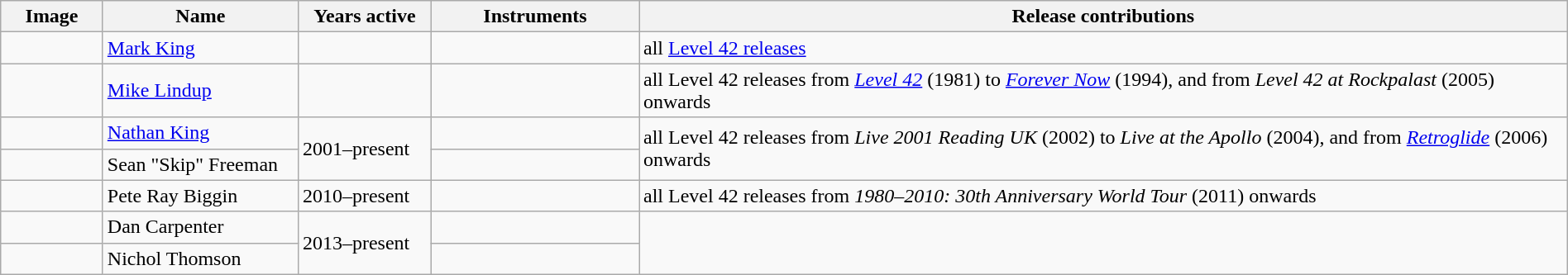<table class="wikitable" border="1" width=100%>
<tr>
<th width="75">Image</th>
<th width="150">Name</th>
<th width="100">Years active</th>
<th width="160">Instruments</th>
<th>Release contributions</th>
</tr>
<tr>
<td></td>
<td><a href='#'>Mark King</a></td>
<td></td>
<td></td>
<td>all <a href='#'>Level 42 releases</a></td>
</tr>
<tr>
<td></td>
<td><a href='#'>Mike Lindup</a></td>
<td></td>
<td></td>
<td>all Level 42 releases from <em><a href='#'>Level 42</a></em> (1981) to <em><a href='#'>Forever Now</a></em> (1994), and from <em>Level 42 at Rockpalast</em> (2005) onwards</td>
</tr>
<tr>
<td></td>
<td><a href='#'>Nathan King</a></td>
<td rowspan="2">2001–present</td>
<td></td>
<td rowspan="2">all Level 42 releases from <em>Live 2001 Reading UK</em> (2002) to <em>Live at the Apollo</em> (2004), and from <em><a href='#'>Retroglide</a></em> (2006) onwards</td>
</tr>
<tr>
<td></td>
<td>Sean "Skip" Freeman</td>
<td></td>
</tr>
<tr>
<td></td>
<td>Pete Ray Biggin</td>
<td>2010–present</td>
<td></td>
<td>all Level 42 releases from <em>1980–2010: 30th Anniversary World Tour</em> (2011) onwards</td>
</tr>
<tr>
<td></td>
<td>Dan Carpenter</td>
<td rowspan="2">2013–present</td>
<td></td>
<td rowspan="2"></td>
</tr>
<tr>
<td></td>
<td>Nichol Thomson</td>
<td></td>
</tr>
</table>
